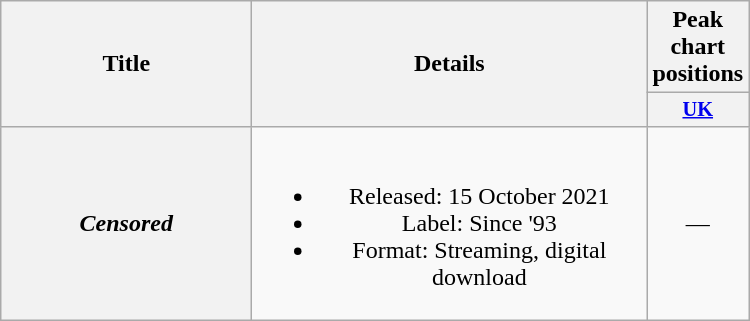<table class="wikitable plainrowheaders" style="text-align:center">
<tr>
<th scope="col" rowspan="2" style="width:10em">Title</th>
<th scope="col" rowspan="2" style="width:16em">Details</th>
<th scope="col" colspan="1">Peak chart positions</th>
</tr>
<tr>
<th scope="col" style="width:3em;font-size:85%;"><a href='#'>UK</a><br></th>
</tr>
<tr>
<th scope="row"><em>Censored</em></th>
<td><br><ul><li>Released: 15 October 2021</li><li>Label: Since '93</li><li>Format: Streaming, digital download</li></ul></td>
<td>—</td>
</tr>
</table>
